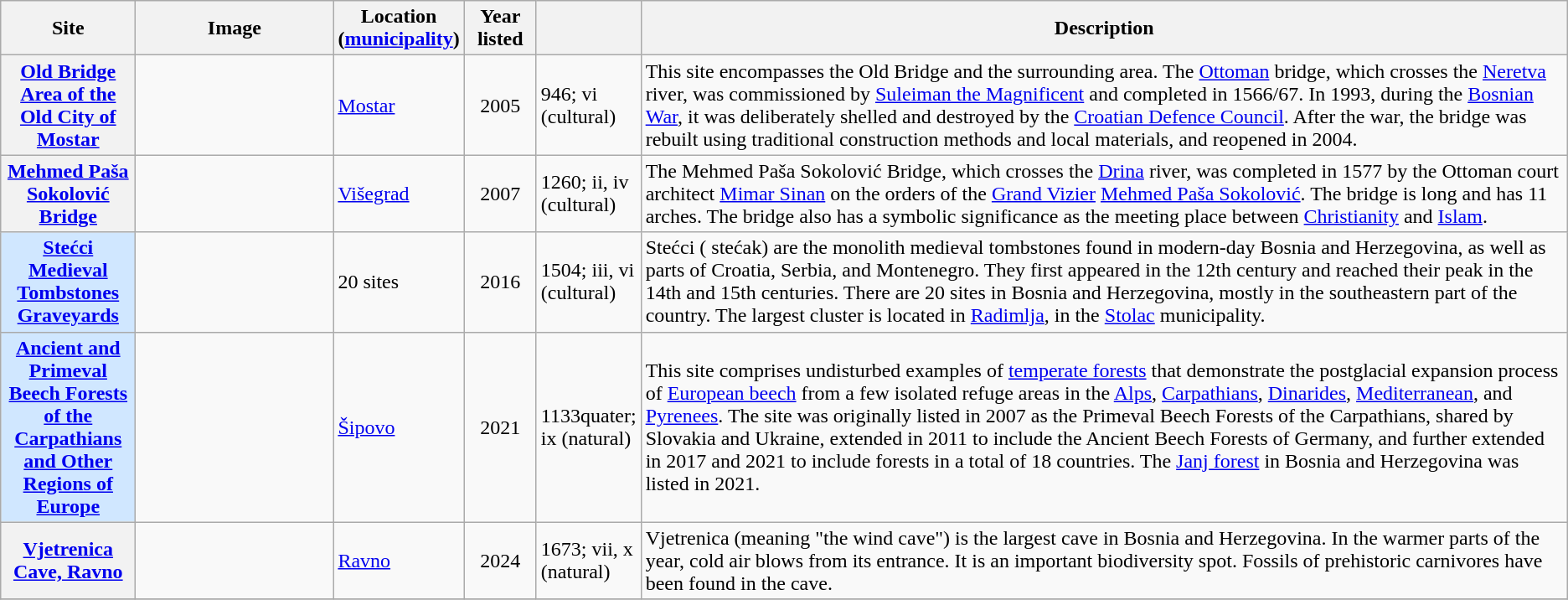<table class="wikitable sortable plainrowheaders">
<tr>
<th style="width:100px;" scope="col">Site</th>
<th class="unsortable" style="width:150px;" scope="col">Image</th>
<th style="width:80px;" scope="col">Location (<a href='#'>municipality</a>)</th>
<th style="width:50px;" scope="col">Year listed</th>
<th style="width:60px;" scope="col"></th>
<th scope="col" class="unsortable">Description</th>
</tr>
<tr>
<th scope="row"><a href='#'>Old Bridge Area of the Old City of Mostar</a></th>
<td></td>
<td><a href='#'>Mostar</a></td>
<td align=center>2005</td>
<td>946; vi (cultural)</td>
<td>This site encompasses the Old Bridge and the surrounding area. The <a href='#'>Ottoman</a> bridge, which crosses the <a href='#'>Neretva</a> river, was commissioned by <a href='#'>Suleiman the Magnificent</a> and completed in 1566/67. In 1993, during the <a href='#'>Bosnian War</a>, it was deliberately shelled and destroyed by the <a href='#'>Croatian Defence Council</a>. After the war, the bridge was rebuilt using traditional construction methods and local materials, and reopened in 2004.</td>
</tr>
<tr>
<th scope="row"><a href='#'>Mehmed Paša Sokolović Bridge</a></th>
<td></td>
<td><a href='#'>Višegrad</a></td>
<td align=center>2007</td>
<td>1260; ii, iv (cultural)</td>
<td>The Mehmed Paša Sokolović Bridge, which crosses the <a href='#'>Drina</a> river, was completed in 1577 by the Ottoman court architect <a href='#'>Mimar Sinan</a> on the orders of the <a href='#'>Grand Vizier</a> <a href='#'>Mehmed Paša Sokolović</a>. The bridge is  long and has 11 arches. The bridge also has a symbolic significance as the meeting place between <a href='#'>Christianity</a> and <a href='#'>Islam</a>.</td>
</tr>
<tr>
<th scope="row" style="background:#D0E7FF;"><a href='#'>Stećci Medieval Tombstones Graveyards</a></th>
<td></td>
<td>20 sites</td>
<td align=center>2016</td>
<td>1504; iii, vi (cultural)</td>
<td>Stećci ( stećak) are the monolith medieval tombstones found in modern-day Bosnia and Herzegovina, as well as parts of Croatia, Serbia, and Montenegro. They first appeared in the 12th century and reached their peak in the 14th and 15th centuries. There are 20 sites in Bosnia and Herzegovina, mostly in the southeastern part of the country. The largest cluster is located in <a href='#'>Radimlja</a>, in the <a href='#'>Stolac</a> municipality.</td>
</tr>
<tr>
<th scope="row" style="background:#D0E7FF;"><a href='#'>Ancient and Primeval Beech Forests of the Carpathians and Other Regions of Europe</a></th>
<td></td>
<td><a href='#'>Šipovo</a></td>
<td align=center>2021</td>
<td>1133quater; ix (natural)</td>
<td>This site comprises undisturbed examples of <a href='#'>temperate forests</a> that demonstrate the postglacial expansion process of <a href='#'>European beech</a> from a few isolated refuge areas in the <a href='#'>Alps</a>, <a href='#'>Carpathians</a>, <a href='#'>Dinarides</a>, <a href='#'>Mediterranean</a>, and <a href='#'>Pyrenees</a>. The site was originally listed in 2007 as the Primeval Beech Forests of the Carpathians, shared by Slovakia and Ukraine, extended in 2011 to include the Ancient Beech Forests of Germany, and further extended in 2017 and 2021 to include forests in a total of 18 countries. The <a href='#'>Janj forest</a> in Bosnia and Herzegovina was listed in 2021.</td>
</tr>
<tr>
<th scope="row"><a href='#'>Vjetrenica Cave, Ravno</a></th>
<td></td>
<td><a href='#'>Ravno</a></td>
<td align=center>2024</td>
<td>1673; vii, x (natural)</td>
<td>Vjetrenica (meaning "the wind cave") is the largest cave in Bosnia and Herzegovina. In the warmer parts of the year, cold air blows from its entrance. It is an important biodiversity spot. Fossils of prehistoric carnivores have been found in the cave.</td>
</tr>
<tr>
</tr>
</table>
